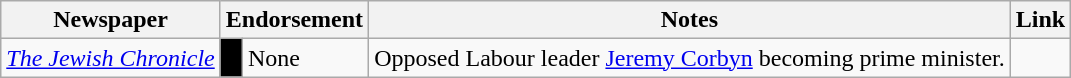<table class="wikitable">
<tr>
<th>Newspaper</th>
<th colspan=2>Endorsement</th>
<th>Notes</th>
<th>Link</th>
</tr>
<tr>
<td><em><a href='#'>The Jewish Chronicle</a></em></td>
<td style="background-color:black"></td>
<td>None</td>
<td>Opposed Labour leader <a href='#'>Jeremy Corbyn</a> becoming prime minister.</td>
<td></td>
</tr>
</table>
